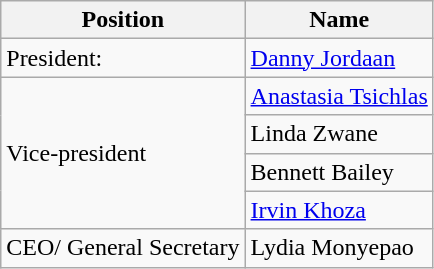<table class="wikitable">
<tr>
<th>Position</th>
<th>Name</th>
</tr>
<tr>
<td>President:</td>
<td><a href='#'>Danny Jordaan</a></td>
</tr>
<tr>
<td rowspan=4>Vice-president</td>
<td><a href='#'>Anastasia Tsichlas</a></td>
</tr>
<tr>
<td>Linda Zwane</td>
</tr>
<tr>
<td>Bennett Bailey</td>
</tr>
<tr>
<td><a href='#'>Irvin Khoza</a></td>
</tr>
<tr>
<td>CEO/ General Secretary</td>
<td>Lydia Monyepao</td>
</tr>
</table>
